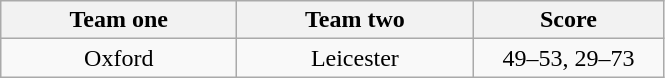<table class="wikitable" style="text-align: center">
<tr>
<th width=150>Team one</th>
<th width=150>Team two</th>
<th width=120>Score</th>
</tr>
<tr>
<td>Oxford</td>
<td>Leicester</td>
<td>49–53, 29–73</td>
</tr>
</table>
